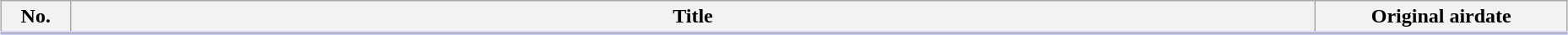<table class="wikitable" style="width:98%; margin:auto; background:#FFF;">
<tr style="border-bottom: 3px solid #CCF;">
<th style="width:3em;">No.</th>
<th>Title</th>
<th style="width:12em;">Original airdate</th>
</tr>
<tr>
</tr>
</table>
